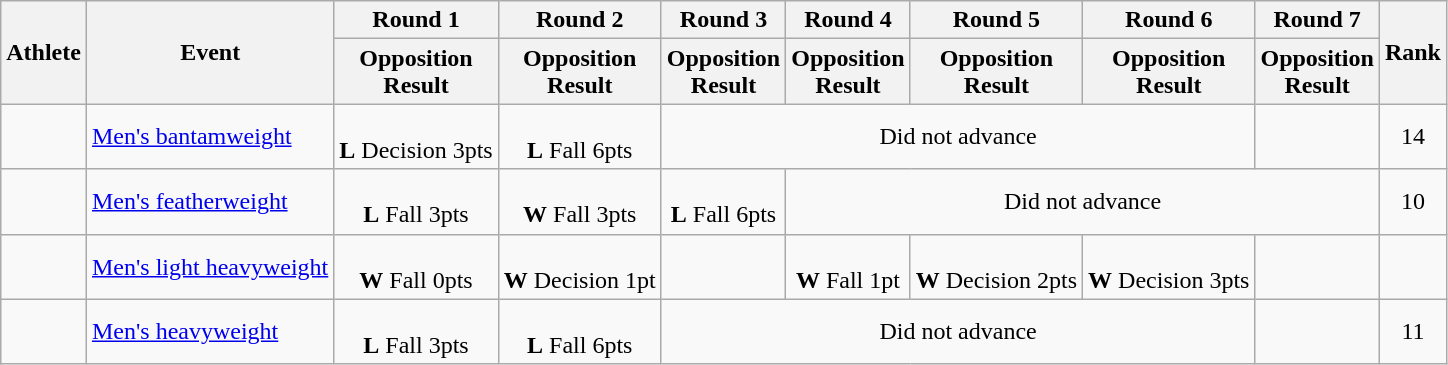<table class="wikitable sortable" style=text-align:center>
<tr>
<th rowspan=2>Athlete</th>
<th rowspan=2>Event</th>
<th>Round 1</th>
<th>Round 2</th>
<th>Round 3</th>
<th>Round 4</th>
<th>Round 5</th>
<th>Round 6</th>
<th>Round 7</th>
<th rowspan=2>Rank</th>
</tr>
<tr>
<th>Opposition<br>Result</th>
<th>Opposition<br>Result</th>
<th>Opposition<br>Result</th>
<th>Opposition<br>Result</th>
<th>Opposition<br>Result</th>
<th>Opposition<br>Result</th>
<th>Opposition<br>Result</th>
</tr>
<tr>
<td align=left></td>
<td align=left><a href='#'>Men's bantamweight</a></td>
<td><br><strong>L</strong> Decision 3pts</td>
<td><br><strong>L</strong> Fall 6pts</td>
<td colspan=4>Did not advance</td>
<td></td>
<td>14</td>
</tr>
<tr>
<td align=left></td>
<td align=left><a href='#'>Men's featherweight</a></td>
<td><br><strong>L</strong> Fall 3pts</td>
<td><br><strong>W</strong> Fall 3pts</td>
<td><br><strong>L</strong> Fall 6pts</td>
<td colspan=4>Did not advance</td>
<td>10</td>
</tr>
<tr>
<td align=left><strong></strong></td>
<td align=left><a href='#'>Men's light heavyweight</a></td>
<td><br><strong>W</strong> Fall 0pts</td>
<td><br><strong>W</strong> Decision 1pt</td>
<td></td>
<td><br><strong>W</strong> Fall 1pt</td>
<td><br><strong>W</strong> Decision 2pts</td>
<td><br><strong>W</strong> Decision 3pts</td>
<td></td>
<td></td>
</tr>
<tr>
<td align=left></td>
<td align=left><a href='#'>Men's heavyweight</a></td>
<td><br><strong>L</strong> Fall 3pts</td>
<td><br><strong>L</strong> Fall 6pts</td>
<td colspan=4>Did not advance</td>
<td></td>
<td>11</td>
</tr>
</table>
